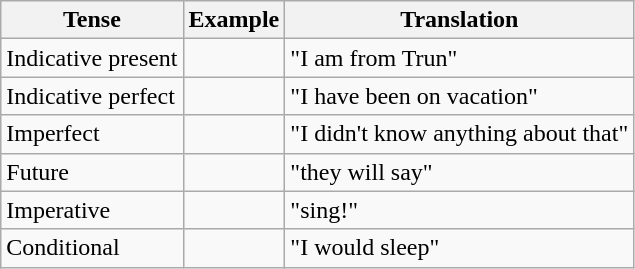<table class="wikitable">
<tr>
<th>Tense</th>
<th>Example</th>
<th>Translation</th>
</tr>
<tr>
<td>Indicative present</td>
<td></td>
<td>"I am from Trun"</td>
</tr>
<tr>
<td>Indicative perfect</td>
<td></td>
<td>"I have been on vacation"</td>
</tr>
<tr>
<td>Imperfect</td>
<td></td>
<td>"I didn't know anything about that"</td>
</tr>
<tr>
<td>Future</td>
<td></td>
<td>"they will say"</td>
</tr>
<tr>
<td>Imperative</td>
<td></td>
<td>"sing!"</td>
</tr>
<tr>
<td>Conditional</td>
<td></td>
<td>"I would sleep"</td>
</tr>
</table>
